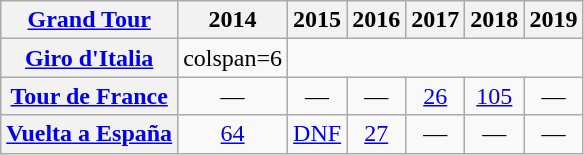<table class="wikitable plainrowheaders">
<tr>
<th scope="col"><a href='#'>Grand Tour</a></th>
<th scope="col">2014</th>
<th scope="col">2015</th>
<th scope="col">2016</th>
<th scope="col">2017</th>
<th scope="col">2018</th>
<th scope="col">2019</th>
</tr>
<tr style="text-align:center;">
<th scope="row"> <a href='#'>Giro d'Italia</a></th>
<td>colspan=6 </td>
</tr>
<tr style="text-align:center;">
<th scope="row"> <a href='#'>Tour de France</a></th>
<td>—</td>
<td>—</td>
<td>—</td>
<td style="text-align:center;"><a href='#'>26</a></td>
<td style="text-align:center;"><a href='#'>105</a></td>
<td>—</td>
</tr>
<tr style="text-align:center;">
<th scope="row"> <a href='#'>Vuelta a España</a></th>
<td style="text-align:center;"><a href='#'>64</a></td>
<td style="text-align:center;"><a href='#'>DNF</a></td>
<td style="text-align:center;"><a href='#'>27</a></td>
<td>—</td>
<td>—</td>
<td>—</td>
</tr>
</table>
